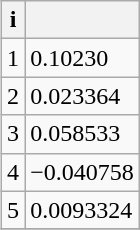<table class="wikitable collapsible collapsed" align="right">
<tr>
<th>i</th>
<th></th>
</tr>
<tr>
<td>1</td>
<td>0.10230</td>
</tr>
<tr>
<td>2</td>
<td>0.023364</td>
</tr>
<tr>
<td>3</td>
<td>0.058533</td>
</tr>
<tr>
<td>4</td>
<td>−0.040758</td>
</tr>
<tr>
<td>5</td>
<td>0.0093324</td>
</tr>
<tr>
</tr>
</table>
